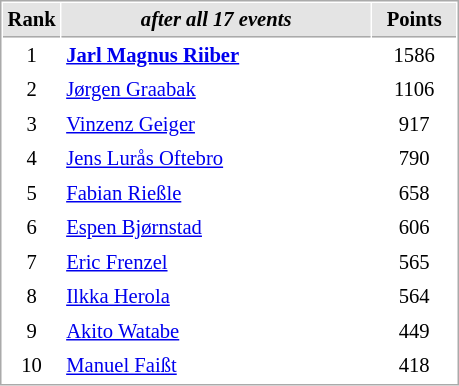<table cellspacing="1" cellpadding="3" style="border:1px solid #AAAAAA;font-size:86%">
<tr style="background-color: #E4E4E4;">
<th style="border-bottom:1px solid #AAAAAA; width: 10px;">Rank</th>
<th style="border-bottom:1px solid #AAAAAA; width: 200px;"><em>after all 17 events</em></th>
<th style="border-bottom:1px solid #AAAAAA; width: 50px;">Points</th>
</tr>
<tr>
<td align=center>1</td>
<td><strong> <a href='#'>Jarl Magnus Riiber</a></strong></td>
<td align=center>1586</td>
</tr>
<tr>
<td align=center>2</td>
<td> <a href='#'>Jørgen Graabak</a></td>
<td align=center>1106</td>
</tr>
<tr>
<td align=center>3</td>
<td> <a href='#'>Vinzenz Geiger</a></td>
<td align=center>917</td>
</tr>
<tr>
<td align=center>4</td>
<td> <a href='#'>Jens Lurås Oftebro</a></td>
<td align=center>790</td>
</tr>
<tr>
<td align=center>5</td>
<td> <a href='#'>Fabian Rießle</a></td>
<td align=center>658</td>
</tr>
<tr>
<td align=center>6</td>
<td> <a href='#'>Espen Bjørnstad</a></td>
<td align=center>606</td>
</tr>
<tr>
<td align=center>7</td>
<td> <a href='#'>Eric Frenzel</a></td>
<td align=center>565</td>
</tr>
<tr>
<td align=center>8</td>
<td> <a href='#'>Ilkka Herola</a></td>
<td align=center>564</td>
</tr>
<tr>
<td align=center>9</td>
<td> <a href='#'>Akito Watabe</a></td>
<td align=center>449</td>
</tr>
<tr>
<td align=center>10</td>
<td> <a href='#'>Manuel Faißt</a></td>
<td align=center>418</td>
</tr>
</table>
